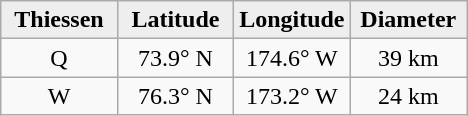<table class="wikitable">
<tr>
<th width="25%" style="background:#eeeeee;">Thiessen</th>
<th width="25%" style="background:#eeeeee;">Latitude</th>
<th width="25%" style="background:#eeeeee;">Longitude</th>
<th width="25%" style="background:#eeeeee;">Diameter</th>
</tr>
<tr>
<td align="center">Q</td>
<td align="center">73.9° N</td>
<td align="center">174.6° W</td>
<td align="center">39 km</td>
</tr>
<tr>
<td align="center">W</td>
<td align="center">76.3° N</td>
<td align="center">173.2° W</td>
<td align="center">24 km</td>
</tr>
</table>
